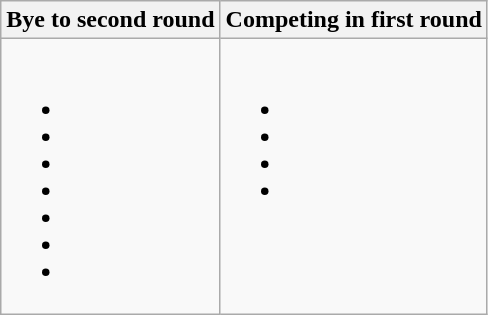<table class="wikitable">
<tr>
<th>Bye to second round</th>
<th>Competing in first round</th>
</tr>
<tr valign=top>
<td><br><ul><li></li><li></li><li></li><li></li><li></li><li></li><li></li></ul></td>
<td><br><ul><li></li><li></li><li></li><li></li></ul></td>
</tr>
</table>
